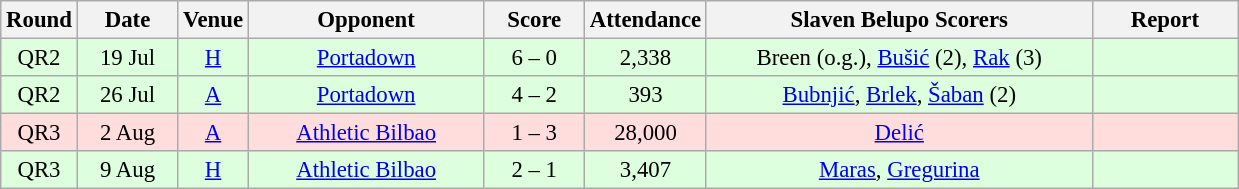<table class="wikitable sortable" style="text-align: center; font-size:95%;">
<tr>
<th width="30">Round</th>
<th width="60">Date</th>
<th width="20">Venue</th>
<th width="150">Opponent</th>
<th width="60">Score</th>
<th width="40">Attendance</th>
<th width="250">Slaven Belupo Scorers</th>
<th width="90" class="unsortable">Report</th>
</tr>
<tr bgcolor="#ddffdd">
<td>QR2</td>
<td>19 Jul</td>
<td><a href='#'>H</a></td>
<td><a href='#'>Portadown</a> </td>
<td>6 – 0</td>
<td>2,338</td>
<td>Breen (o.g.), <a href='#'>Bušić</a> (2), <a href='#'>Rak</a> (3)</td>
<td></td>
</tr>
<tr bgcolor="#ddffdd">
<td>QR2</td>
<td>26 Jul</td>
<td><a href='#'>A</a> </td>
<td><a href='#'>Portadown</a> </td>
<td>4 – 2</td>
<td>393</td>
<td><a href='#'>Bubnjić</a>, <a href='#'>Brlek</a>, <a href='#'>Šaban</a> (2)</td>
<td></td>
</tr>
<tr bgcolor="#ffdddd">
<td>QR3</td>
<td>2 Aug</td>
<td><a href='#'>A</a> </td>
<td><a href='#'>Athletic Bilbao</a> </td>
<td>1 – 3</td>
<td>28,000</td>
<td><a href='#'>Delić</a></td>
<td></td>
</tr>
<tr bgcolor="#ddffdd">
<td>QR3</td>
<td>9 Aug</td>
<td><a href='#'>H</a></td>
<td><a href='#'>Athletic Bilbao</a> </td>
<td>2 – 1</td>
<td>3,407</td>
<td><a href='#'>Maras</a>, <a href='#'>Gregurina</a></td>
<td></td>
</tr>
</table>
